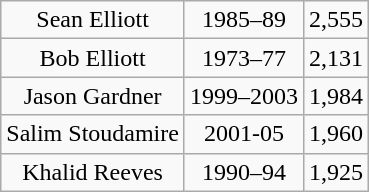<table class="wikitable" style="text-align: center;">
<tr>
<td>Sean Elliott</td>
<td>1985–89</td>
<td>2,555</td>
</tr>
<tr>
<td>Bob Elliott</td>
<td>1973–77</td>
<td>2,131</td>
</tr>
<tr>
<td>Jason Gardner</td>
<td>1999–2003</td>
<td>1,984</td>
</tr>
<tr>
<td>Salim Stoudamire</td>
<td>2001-05</td>
<td>1,960</td>
</tr>
<tr>
<td>Khalid Reeves</td>
<td>1990–94</td>
<td>1,925</td>
</tr>
</table>
